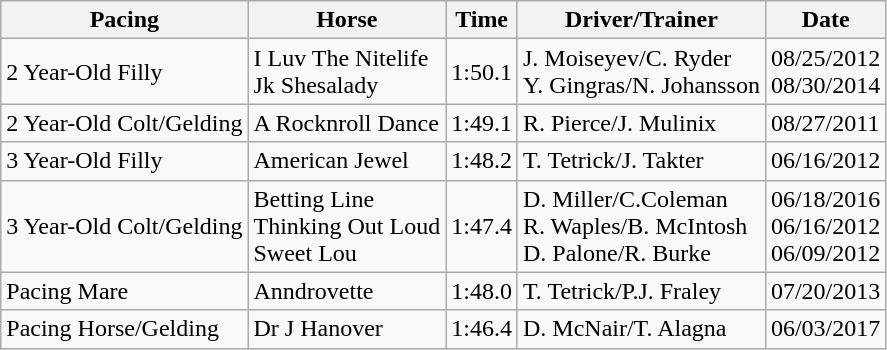<table class="wikitable">
<tr>
<th>Pacing</th>
<th>Horse</th>
<th>Time</th>
<th>Driver/Trainer</th>
<th>Date</th>
</tr>
<tr>
<td>2 Year-Old Filly</td>
<td>I Luv The Nitelife<br>Jk Shesalady</td>
<td>1:50.1</td>
<td>J. Moiseyev/C. Ryder<br>Y. Gingras/N. Johansson</td>
<td>08/25/2012<br>08/30/2014</td>
</tr>
<tr>
<td>2 Year-Old Colt/Gelding</td>
<td>A Rocknroll Dance</td>
<td>1:49.1</td>
<td>R. Pierce/J. Mulinix</td>
<td>08/27/2011</td>
</tr>
<tr>
<td>3 Year-Old Filly</td>
<td>American Jewel</td>
<td>1:48.2</td>
<td>T. Tetrick/J. Takter</td>
<td>06/16/2012</td>
</tr>
<tr>
<td>3 Year-Old Colt/Gelding</td>
<td>Betting Line<br>Thinking Out Loud<br>Sweet Lou</td>
<td>1:47.4</td>
<td>D. Miller/C.Coleman<br>R. Waples/B. McIntosh<br>D. Palone/R. Burke</td>
<td>06/18/2016<br>06/16/2012<br>06/09/2012</td>
</tr>
<tr>
<td>Pacing Mare</td>
<td>Anndrovette</td>
<td>1:48.0</td>
<td>T. Tetrick/P.J. Fraley</td>
<td>07/20/2013</td>
</tr>
<tr>
<td>Pacing Horse/Gelding</td>
<td>Dr J Hanover</td>
<td>1:46.4</td>
<td>D. McNair/T. Alagna</td>
<td>06/03/2017</td>
</tr>
</table>
